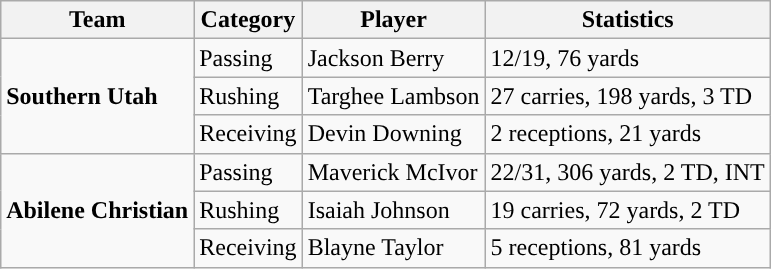<table class="wikitable" style="float: right;">
<tr>
<th>Team</th>
<th>Category</th>
<th>Player</th>
<th>Statistics</th>
</tr>
<tr>
<td rowspan=3><strong>Southern Utah</strong></td>
<td>Passing</td>
<td>Jackson Berry</td>
<td>12/19, 76 yards</td>
</tr>
<tr>
<td>Rushing</td>
<td>Targhee Lambson</td>
<td>27 carries, 198 yards, 3 TD</td>
</tr>
<tr>
<td>Receiving</td>
<td>Devin Downing</td>
<td>2 receptions, 21 yards</td>
</tr>
<tr>
<td rowspan=3><strong>Abilene Christian</strong></td>
<td>Passing</td>
<td>Maverick McIvor</td>
<td>22/31, 306 yards, 2 TD, INT</td>
</tr>
<tr>
<td>Rushing</td>
<td>Isaiah Johnson</td>
<td>19 carries, 72 yards, 2 TD</td>
</tr>
<tr>
<td>Receiving</td>
<td>Blayne Taylor</td>
<td>5 receptions, 81 yards</td>
</tr>
</table>
